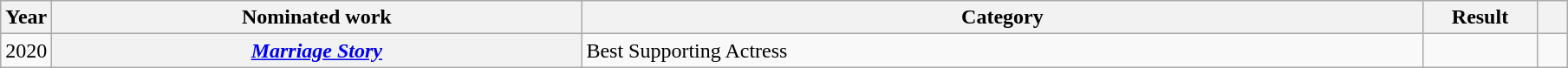<table class="wikitable sortable">
<tr>
<th scope="col" style="width:1em;">Year</th>
<th scope="col" style="width:25em;">Nominated work</th>
<th scope="col" style="width:40em;">Category</th>
<th scope="col" style="width:5em;">Result</th>
<th scope="col" style="width:1em;"class="unsortable"></th>
</tr>
<tr>
<td>2020</td>
<th><em><a href='#'>Marriage Story</a></em></th>
<td>Best Supporting Actress</td>
<td></td>
<td></td>
</tr>
</table>
